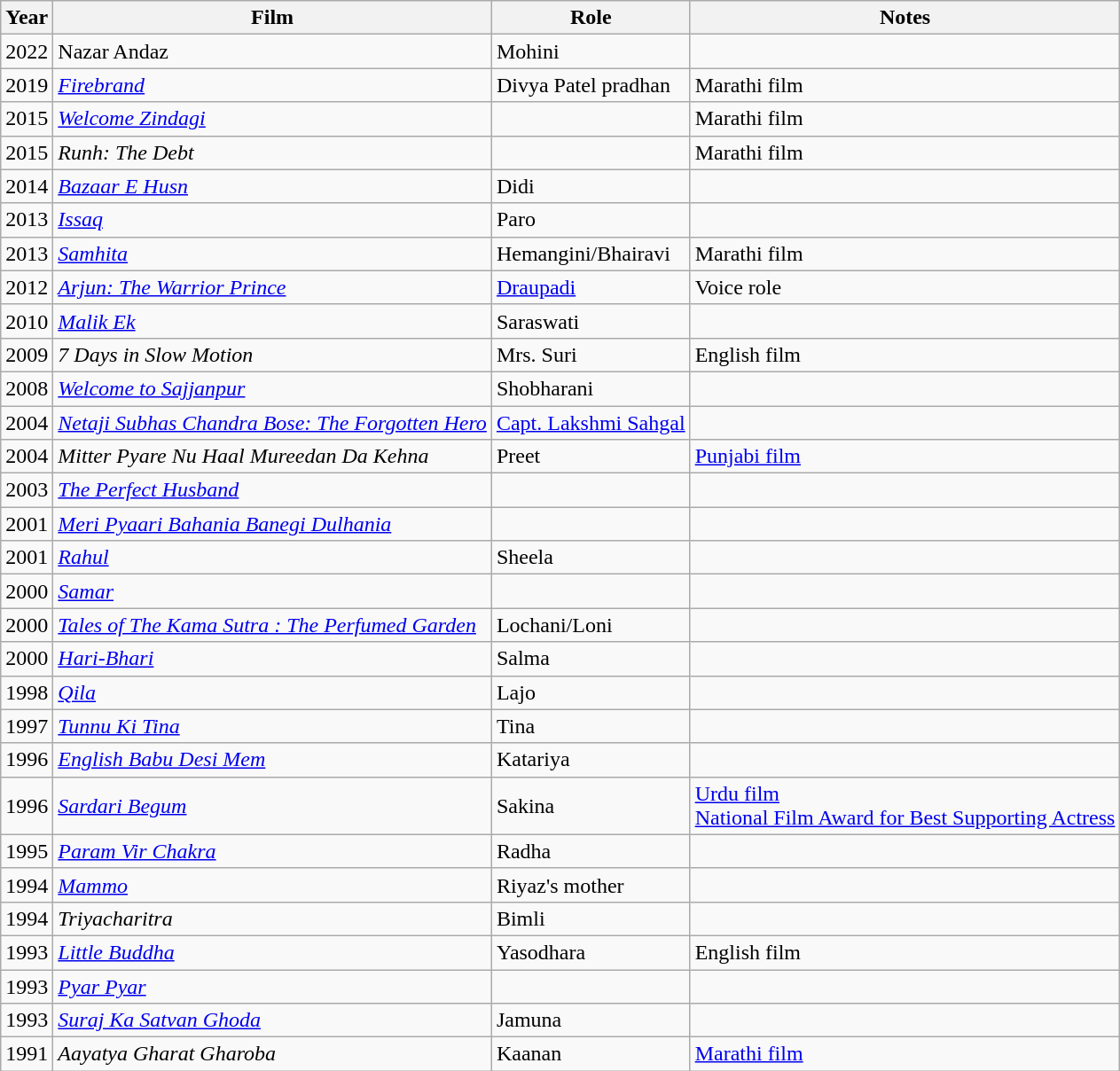<table class="wikitable sortable">
<tr>
<th>Year</th>
<th>Film</th>
<th>Role</th>
<th>Notes</th>
</tr>
<tr>
<td>2022</td>
<td>Nazar Andaz</td>
<td>Mohini</td>
<td></td>
</tr>
<tr>
<td>2019</td>
<td><em><a href='#'>Firebrand</a></em></td>
<td>Divya Patel pradhan</td>
<td>Marathi film</td>
</tr>
<tr>
<td>2015</td>
<td><em><a href='#'>Welcome Zindagi</a></em></td>
<td></td>
<td>Marathi film</td>
</tr>
<tr>
<td>2015</td>
<td><em>Runh: The Debt</em></td>
<td></td>
<td>Marathi film</td>
</tr>
<tr>
<td>2014</td>
<td><em><a href='#'>Bazaar E Husn</a></em></td>
<td>Didi</td>
<td></td>
</tr>
<tr>
<td>2013</td>
<td><em><a href='#'>Issaq</a></em></td>
<td>Paro</td>
<td></td>
</tr>
<tr>
<td>2013</td>
<td><em><a href='#'>Samhita</a></em></td>
<td>Hemangini/Bhairavi</td>
<td>Marathi film</td>
</tr>
<tr>
<td>2012</td>
<td><em><a href='#'>Arjun: The Warrior Prince</a></em></td>
<td><a href='#'>Draupadi</a></td>
<td>Voice role</td>
</tr>
<tr>
<td>2010</td>
<td><em><a href='#'>Malik Ek</a></em></td>
<td>Saraswati</td>
<td></td>
</tr>
<tr>
<td>2009</td>
<td><em>7 Days in Slow Motion</em></td>
<td>Mrs. Suri</td>
<td>English film</td>
</tr>
<tr>
<td>2008</td>
<td><em><a href='#'>Welcome to Sajjanpur</a></em></td>
<td>Shobharani</td>
<td></td>
</tr>
<tr>
<td>2004</td>
<td><em><a href='#'>Netaji Subhas Chandra Bose: The Forgotten Hero</a></em></td>
<td><a href='#'>Capt. Lakshmi Sahgal</a></td>
<td></td>
</tr>
<tr>
<td>2004</td>
<td><em>Mitter Pyare Nu Haal Mureedan Da Kehna</em></td>
<td>Preet</td>
<td><a href='#'>Punjabi film</a></td>
</tr>
<tr>
<td>2003</td>
<td><em><a href='#'>The Perfect Husband</a></em></td>
<td></td>
<td></td>
</tr>
<tr>
<td>2001</td>
<td><em><a href='#'>Meri Pyaari Bahania Banegi Dulhania</a></em></td>
<td></td>
<td></td>
</tr>
<tr>
<td>2001</td>
<td><em><a href='#'>Rahul</a></em></td>
<td>Sheela</td>
<td></td>
</tr>
<tr>
<td>2000</td>
<td><em><a href='#'>Samar</a></em></td>
<td></td>
<td></td>
</tr>
<tr>
<td>2000</td>
<td><em><a href='#'>Tales of The Kama Sutra : The Perfumed Garden</a></em></td>
<td>Lochani/Loni</td>
<td></td>
</tr>
<tr>
<td>2000</td>
<td><em><a href='#'>Hari-Bhari</a></em></td>
<td>Salma</td>
<td></td>
</tr>
<tr>
<td>1998</td>
<td><em><a href='#'>Qila</a></em></td>
<td>Lajo</td>
<td></td>
</tr>
<tr>
<td>1997</td>
<td><em><a href='#'>Tunnu Ki Tina</a></em></td>
<td>Tina</td>
<td></td>
</tr>
<tr>
<td>1996</td>
<td><em><a href='#'>English Babu Desi Mem</a></em></td>
<td>Katariya</td>
<td></td>
</tr>
<tr>
<td>1996</td>
<td><em><a href='#'>Sardari Begum</a></em></td>
<td>Sakina</td>
<td><a href='#'>Urdu film</a><br><a href='#'>National Film Award for Best Supporting Actress</a></td>
</tr>
<tr>
<td>1995</td>
<td><em><a href='#'>Param Vir Chakra</a></em></td>
<td>Radha</td>
<td></td>
</tr>
<tr>
<td>1994</td>
<td><em><a href='#'>Mammo</a></em></td>
<td>Riyaz's mother</td>
<td></td>
</tr>
<tr>
<td>1994</td>
<td><em>Triyacharitra</em></td>
<td>Bimli</td>
<td></td>
</tr>
<tr>
<td>1993</td>
<td><em><a href='#'>Little Buddha</a></em></td>
<td>Yasodhara</td>
<td>English film</td>
</tr>
<tr>
<td>1993</td>
<td><em><a href='#'>Pyar Pyar</a></em></td>
<td></td>
<td></td>
</tr>
<tr>
<td>1993</td>
<td><em><a href='#'>Suraj Ka Satvan Ghoda</a></em></td>
<td>Jamuna</td>
<td></td>
</tr>
<tr>
<td>1991</td>
<td><em>Aayatya Gharat Gharoba</em></td>
<td>Kaanan</td>
<td><a href='#'>Marathi film</a></td>
</tr>
</table>
